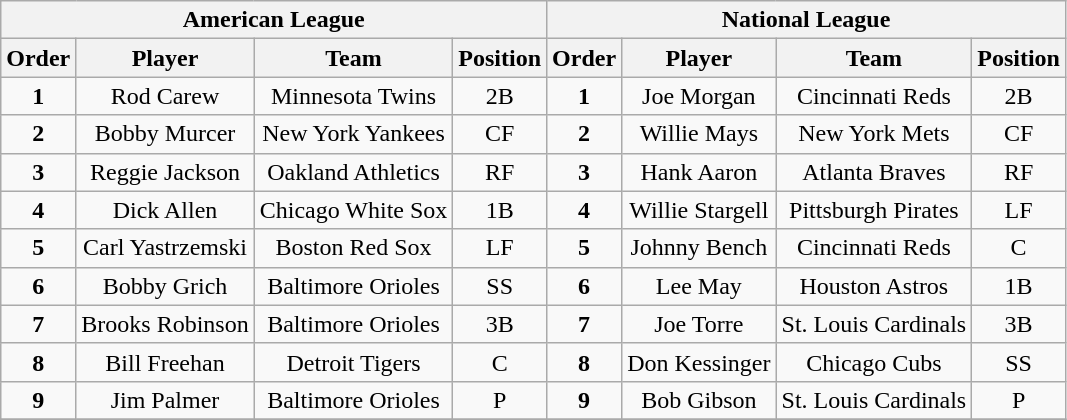<table class="wikitable" style="font-size: 100%; text-align:center;">
<tr>
<th colspan="4">American League</th>
<th colspan="4">National League</th>
</tr>
<tr>
<th>Order</th>
<th>Player</th>
<th>Team</th>
<th>Position</th>
<th>Order</th>
<th>Player</th>
<th>Team</th>
<th>Position</th>
</tr>
<tr>
<td><strong>1</strong></td>
<td>Rod Carew</td>
<td>Minnesota Twins</td>
<td>2B</td>
<td><strong>1</strong></td>
<td>Joe Morgan</td>
<td>Cincinnati Reds</td>
<td>2B</td>
</tr>
<tr>
<td><strong>2</strong></td>
<td>Bobby Murcer</td>
<td>New York Yankees</td>
<td>CF</td>
<td><strong>2</strong></td>
<td>Willie Mays</td>
<td>New York Mets</td>
<td>CF</td>
</tr>
<tr>
<td><strong>3</strong></td>
<td>Reggie Jackson</td>
<td>Oakland Athletics</td>
<td>RF</td>
<td><strong>3</strong></td>
<td>Hank Aaron</td>
<td>Atlanta Braves</td>
<td>RF</td>
</tr>
<tr>
<td><strong>4</strong></td>
<td>Dick Allen</td>
<td>Chicago White Sox</td>
<td>1B</td>
<td><strong>4</strong></td>
<td>Willie Stargell</td>
<td>Pittsburgh Pirates</td>
<td>LF</td>
</tr>
<tr>
<td><strong>5</strong></td>
<td>Carl Yastrzemski</td>
<td>Boston Red Sox</td>
<td>LF</td>
<td><strong>5</strong></td>
<td>Johnny Bench</td>
<td>Cincinnati Reds</td>
<td>C</td>
</tr>
<tr>
<td><strong>6</strong></td>
<td>Bobby Grich</td>
<td>Baltimore Orioles</td>
<td>SS</td>
<td><strong>6</strong></td>
<td>Lee May</td>
<td>Houston Astros</td>
<td>1B</td>
</tr>
<tr>
<td><strong>7</strong></td>
<td>Brooks Robinson</td>
<td>Baltimore Orioles</td>
<td>3B</td>
<td><strong>7</strong></td>
<td>Joe Torre</td>
<td>St. Louis Cardinals</td>
<td>3B</td>
</tr>
<tr>
<td><strong>8</strong></td>
<td>Bill Freehan</td>
<td>Detroit Tigers</td>
<td>C</td>
<td><strong>8</strong></td>
<td>Don Kessinger</td>
<td>Chicago Cubs</td>
<td>SS</td>
</tr>
<tr>
<td><strong>9</strong></td>
<td>Jim Palmer</td>
<td>Baltimore Orioles</td>
<td>P</td>
<td><strong>9</strong></td>
<td>Bob Gibson</td>
<td>St. Louis Cardinals</td>
<td>P</td>
</tr>
<tr>
</tr>
</table>
